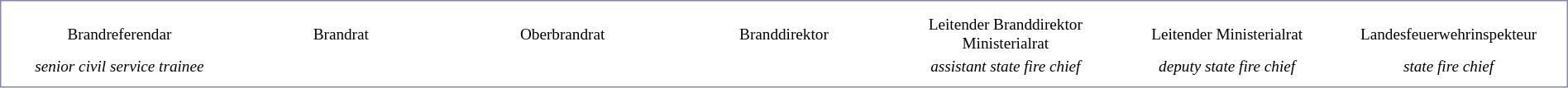<table width="100%" style="border:1px solid #8888aa; background-color:#FFFFFF; padding:5px; font-size:80%">
<tr align=center>
<td style="width:14%"></td>
<td style="width:14%"></td>
<td style="width:14%"></td>
<td style="width:14%"></td>
<td style="width:14%"></td>
<td style="width:14%"></td>
<td style="width:14%"></td>
</tr>
<tr align=center>
<td>Brandreferendar</td>
<td>Brandrat</td>
<td>Oberbrandrat</td>
<td>Branddirektor</td>
<td>Leitender Branddirektor<br>Ministerialrat</td>
<td>Leitender Ministerialrat</td>
<td>Landesfeuerwehrinspekteur</td>
</tr>
<tr align=center>
<td><em>senior civil service trainee</em></td>
<td></td>
<td></td>
<td></td>
<td><em>assistant state fire chief</em></td>
<td><em>deputy state fire chief</em></td>
<td><em>state fire chief</em></td>
</tr>
</table>
